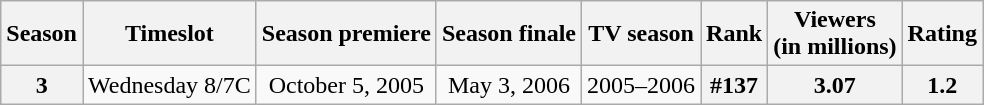<table class="wikitable">
<tr>
<th>Season</th>
<th>Timeslot</th>
<th>Season premiere</th>
<th>Season finale</th>
<th>TV season</th>
<th>Rank</th>
<th>Viewers<br>(in millions)</th>
<th>Rating</th>
</tr>
<tr>
<th style="text-align:center">3</th>
<td style="text-align:center">Wednesday 8/7C</td>
<td style="text-align:center">October 5, 2005</td>
<td style="text-align:center">May 3, 2006</td>
<td style="text-align:center">2005–2006</td>
<th style="text-align:center">#137</th>
<th style="text-align:center">3.07</th>
<th style="text-align:center">1.2</th>
</tr>
</table>
